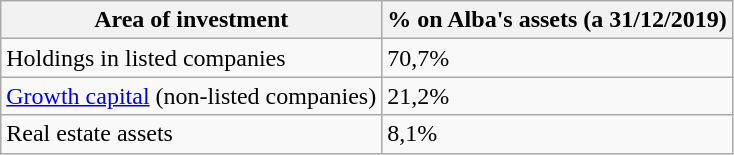<table class="wikitable">
<tr>
<th>Area of investment</th>
<th>% on Alba's assets (a 31/12/2019)</th>
</tr>
<tr>
<td>Holdings in listed companies</td>
<td>70,7%</td>
</tr>
<tr>
<td><a href='#'>Growth capital</a> (non-listed companies)</td>
<td>21,2%</td>
</tr>
<tr>
<td>Real estate assets</td>
<td>8,1%</td>
</tr>
</table>
